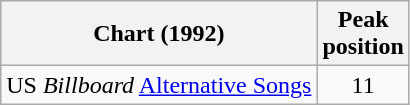<table class="wikitable sortable">
<tr>
<th style="text-align:center;">Chart (1992)</th>
<th style="text-align:center;">Peak<br>position</th>
</tr>
<tr>
<td>US <em>Billboard</em> <a href='#'>Alternative Songs</a></td>
<td style="text-align:center;">11</td>
</tr>
</table>
